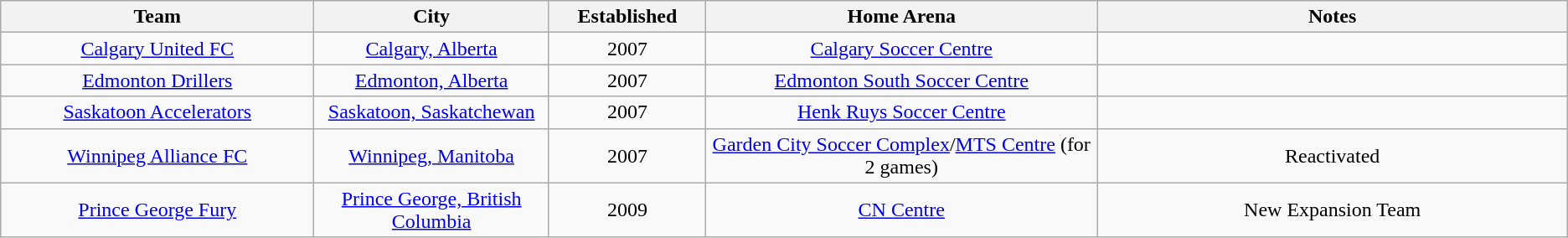<table class="wikitable" style="text-align:center;">
<tr>
<th bgcolor="#DDDDFF" width="20%">Team</th>
<th bgcolor="#DDDDFF" width="15%">City</th>
<th bgcolor="#DDDDFF" width="10%">Established</th>
<th bgcolor="#DDDDFF" width="25%">Home Arena</th>
<th bgcolor="#DDDDFF" width="45%">Notes</th>
</tr>
<tr>
<td><a href='#'>Calgary United FC</a></td>
<td><a href='#'>Calgary, Alberta</a></td>
<td>2007</td>
<td><a href='#'>Calgary Soccer Centre</a></td>
<td></td>
</tr>
<tr>
<td><a href='#'>Edmonton Drillers</a></td>
<td><a href='#'>Edmonton, Alberta</a></td>
<td>2007</td>
<td><a href='#'>Edmonton South Soccer Centre</a></td>
<td></td>
</tr>
<tr>
<td><a href='#'>Saskatoon Accelerators</a></td>
<td><a href='#'>Saskatoon, Saskatchewan</a></td>
<td>2007</td>
<td><a href='#'>Henk Ruys Soccer Centre</a></td>
<td></td>
</tr>
<tr>
<td><a href='#'>Winnipeg Alliance FC</a></td>
<td><a href='#'>Winnipeg, Manitoba</a></td>
<td>2007</td>
<td><a href='#'>Garden City Soccer Complex</a>/<a href='#'>MTS Centre</a> (for 2 games)</td>
<td>Reactivated</td>
</tr>
<tr>
<td><a href='#'>Prince George Fury</a></td>
<td><a href='#'>Prince George, British Columbia</a></td>
<td>2009</td>
<td><a href='#'>CN Centre</a></td>
<td>New Expansion Team</td>
</tr>
</table>
